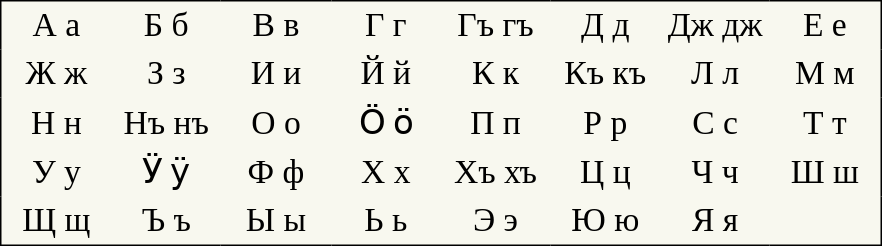<table style="font-family:Arial Unicode MS; font-size:1.4em; border-color:#000000; border-width:1px; border-style:solid; border-collapse:collapse; background-color:#F8F8EF">
<tr>
<td style="width:3em; text-align:center; padding: 3px;">А а</td>
<td style="width:3em; text-align:center; padding: 3px;">Б б</td>
<td style="width:3em; text-align:center; padding: 3px;">В в</td>
<td style="width:3em; text-align:center; padding: 3px;">Г г</td>
<td style="width:3em; text-align:center; padding: 3px;">Гъ гъ</td>
<td style="width:3em; text-align:center; padding: 3px;">Д д</td>
<td style="width:3em; text-align:center; padding: 3px;">Дж дж</td>
<td style="width:3em; text-align:center; padding: 3px;">Е е</td>
</tr>
<tr>
<td style="width:3em; text-align:center; padding: 3px;">Ж ж</td>
<td style="width:3em; text-align:center; padding: 3px;">З з</td>
<td style="width:3em; text-align:center; padding: 3px;">И и</td>
<td style="width:3em; text-align:center; padding: 3px;">Й й</td>
<td style="width:3em; text-align:center; padding: 3px;">К к</td>
<td style="width:3em; text-align:center; padding: 3px;">Къ къ</td>
<td style="width:3em; text-align:center; padding: 3px;">Л л</td>
<td style="width:3em; text-align:center; padding: 3px;">М м</td>
</tr>
<tr>
<td style="width:3em; text-align:center; padding: 3px;">Н н</td>
<td style="width:3em; text-align:center; padding: 3px;">Нъ нъ</td>
<td style="width:3em; text-align:center; padding: 3px;">О о</td>
<td style="width:3em; text-align:center; padding: 3px;">Ӧ ӧ</td>
<td style="width:3em; text-align:center; padding: 3px;">П п</td>
<td style="width:3em; text-align:center; padding: 3px;">Р р</td>
<td style="width:3em; text-align:center; padding: 3px;">С с</td>
<td style="width:3em; text-align:center; padding: 3px;">Т т</td>
</tr>
<tr>
<td style="width:3em; text-align:center; padding: 3px;">У у</td>
<td style="width:3em; text-align:center; padding: 3px;">Ӱ ӱ</td>
<td style="width:3em; text-align:center; padding: 3px;">Ф ф</td>
<td style="width:3em; text-align:center; padding: 3px;">Х х</td>
<td style="width:3em; text-align:center; padding: 3px;">Хъ хъ</td>
<td style="width:3em; text-align:center; padding: 3px;">Ц ц</td>
<td style="width:3em; text-align:center; padding: 3px;">Ч ч</td>
<td style="width:3em; text-align:center; padding: 3px;">Ш ш</td>
</tr>
<tr>
<td style="width:3em; text-align:center; padding: 3px;">Щ щ</td>
<td style="width:3em; text-align:center; padding: 3px;">Ъ ъ</td>
<td style="width:3em; text-align:center; padding: 3px;">Ы ы</td>
<td style="width:3em; text-align:center; padding: 3px;">Ь ь</td>
<td style="width:3em; text-align:center; padding: 3px;">Э э</td>
<td style="width:3em; text-align:center; padding: 3px;">Ю ю</td>
<td style="width:3em; text-align:center; padding: 3px;">Я я</td>
<td></td>
</tr>
</table>
